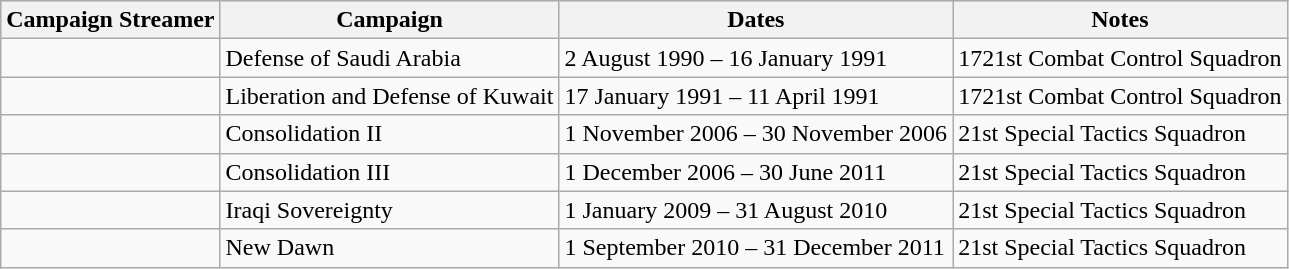<table class="wikitable">
<tr style="background:#efefef;">
<th>Campaign Streamer</th>
<th>Campaign</th>
<th>Dates</th>
<th>Notes</th>
</tr>
<tr>
<td></td>
<td>Defense of Saudi Arabia</td>
<td>2 August 1990 – 16 January 1991</td>
<td>1721st Combat Control Squadron</td>
</tr>
<tr>
<td></td>
<td>Liberation and Defense of Kuwait</td>
<td>17 January 1991 – 11 April 1991</td>
<td>1721st Combat Control Squadron</td>
</tr>
<tr>
<td></td>
<td>Consolidation II</td>
<td>1 November 2006 – 30 November 2006</td>
<td>21st Special Tactics Squadron</td>
</tr>
<tr>
<td></td>
<td>Consolidation III</td>
<td>1 December 2006 – 30 June 2011</td>
<td>21st Special Tactics Squadron</td>
</tr>
<tr>
<td></td>
<td>Iraqi Sovereignty</td>
<td>1 January 2009 – 31 August 2010</td>
<td>21st Special Tactics Squadron</td>
</tr>
<tr>
<td></td>
<td>New Dawn</td>
<td>1 September 2010 – 31 December 2011</td>
<td>21st Special Tactics Squadron</td>
</tr>
</table>
